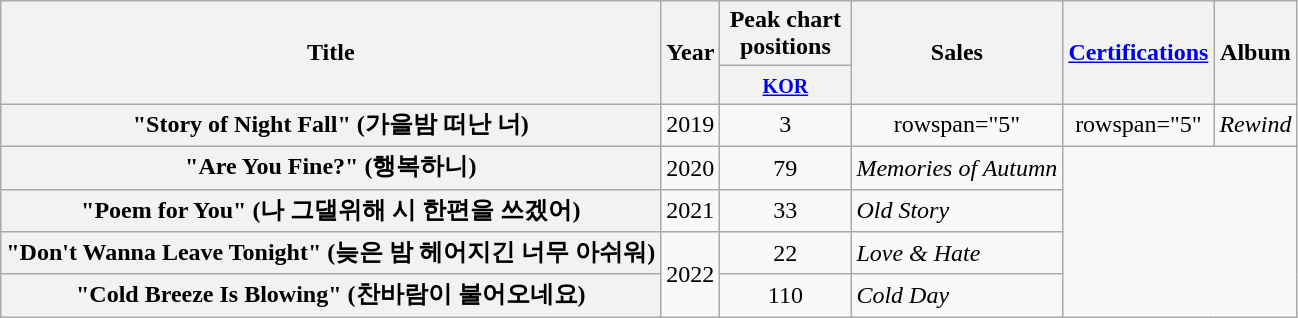<table class="wikitable plainrowheaders" style="text-align:center;">
<tr>
<th scope="col" rowspan="2">Title</th>
<th scope="col" rowspan="2">Year</th>
<th scope="col" colspan="1" style="width:5em;">Peak chart positions</th>
<th scope="col" rowspan="2">Sales</th>
<th scope="col" rowspan="2"><a href='#'>Certifications</a></th>
<th scope="col" rowspan="2">Album</th>
</tr>
<tr>
<th><small><a href='#'>KOR</a></small><br></th>
</tr>
<tr>
<th scope="row">"Story of Night Fall" (가을밤 떠난 너)</th>
<td>2019</td>
<td>3</td>
<td>rowspan="5" </td>
<td>rowspan="5" </td>
<td style="text-align:left;"><em>Rewind</em></td>
</tr>
<tr>
<th scope="row">"Are You Fine?" (행복하니)</th>
<td>2020</td>
<td>79</td>
<td style="text-align:left;"><em>Memories of Autumn</em></td>
</tr>
<tr>
<th scope="row">"Poem for You" (나 그댈위해 시 한편을 쓰겠어)</th>
<td>2021</td>
<td>33</td>
<td style="text-align:left;"><em>Old Story</em></td>
</tr>
<tr>
<th scope="row">"Don't Wanna Leave Tonight" (늦은 밤 헤어지긴 너무 아쉬워)</th>
<td rowspan="2">2022</td>
<td>22</td>
<td style="text-align:left;"><em>Love & Hate</em></td>
</tr>
<tr>
<th scope="row">"Cold Breeze Is Blowing" (찬바람이 불어오네요)</th>
<td>110</td>
<td style="text-align:left;"><em>Cold Day</em></td>
</tr>
</table>
